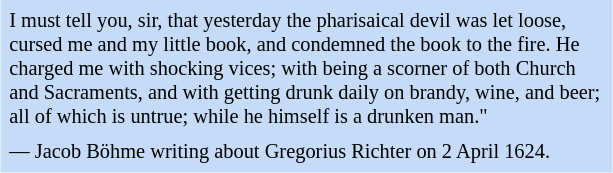<table class="toccolours" style="float: right; margin-left: 1em; margin-right: 2em; font-size: 85%; background:#c6dbf7; color:black; width:30em; max-width: 40%;" cellspacing="5">
<tr>
<td style="text-align: left;">I must tell you, sir, that yesterday the pharisaical devil was let loose, cursed me and my little book, and condemned the book to the fire. He charged me with shocking vices; with being a scorner of both Church and Sacraments, and with getting drunk daily on brandy, wine, and beer; all of which is untrue; while he himself is a drunken man."</td>
</tr>
<tr>
<td style="text-align: left;">— Jacob Böhme writing about Gregorius Richter on 2 April 1624.</td>
</tr>
</table>
